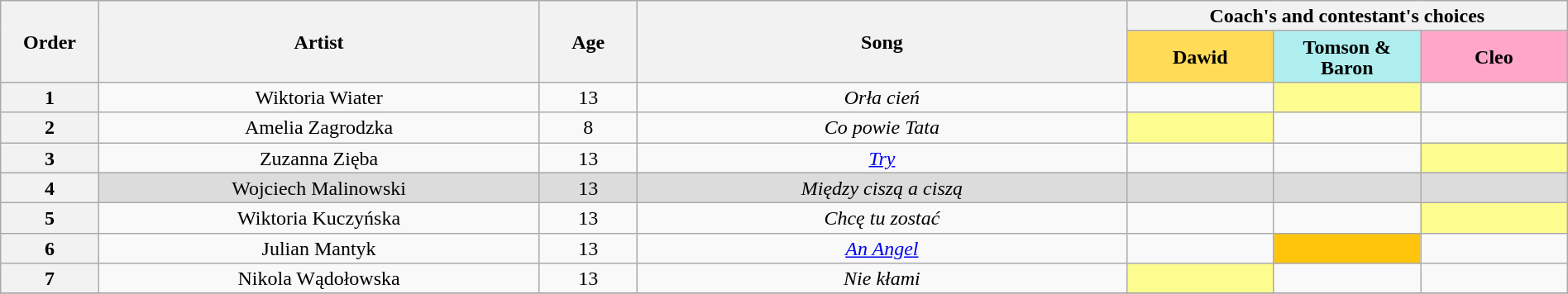<table class="wikitable" style="text-align:center; line-height:17px; width:100%;">
<tr>
<th scope="col" rowspan="2" style="width:04%;">Order</th>
<th scope="col" rowspan="2" style="width:18%;">Artist</th>
<th scope="col" rowspan="2" style="width:04%;">Age</th>
<th scope="col" rowspan="2" style="width:20%;">Song</th>
<th colspan="3">Coach's and contestant's choices</th>
</tr>
<tr>
<th style="width:06%; background:#ffdb58;">Dawid</th>
<th style="width:06%; background:#afeeee;">Tomson & Baron</th>
<th style="width:06%; background:#FFA6C9;">Cleo</th>
</tr>
<tr>
<th>1</th>
<td>Wiktoria Wiater</td>
<td>13</td>
<td><em>Orła cień</em></td>
<td></td>
<td style="background:#fdfc8f;"></td>
<td></td>
</tr>
<tr>
<th>2</th>
<td>Amelia Zagrodzka</td>
<td>8</td>
<td><em>Co powie Tata</em></td>
<td style="background:#fdfc8f;"></td>
<td></td>
<td></td>
</tr>
<tr>
<th>3</th>
<td>Zuzanna Zięba</td>
<td>13</td>
<td><em><a href='#'>Try</a></em></td>
<td></td>
<td></td>
<td style="background:#fdfc8f;"></td>
</tr>
<tr style="background:#DCDCDC;">
<th>4</th>
<td>Wojciech Malinowski</td>
<td>13</td>
<td><em>Między ciszą a ciszą</em></td>
<td></td>
<td></td>
<td></td>
</tr>
<tr>
<th>5</th>
<td>Wiktoria Kuczyńska</td>
<td>13</td>
<td><em>Chcę tu zostać</em></td>
<td></td>
<td></td>
<td style="background:#fdfc8f;"></td>
</tr>
<tr>
<th>6</th>
<td>Julian Mantyk</td>
<td>13</td>
<td><em><a href='#'>An Angel</a></em></td>
<td></td>
<td style="background:#FFC40C;"></td>
<td></td>
</tr>
<tr>
<th>7</th>
<td>Nikola Wądołowska</td>
<td>13</td>
<td><em>Nie kłami</em></td>
<td style="background:#fdfc8f;"></td>
<td></td>
<td></td>
</tr>
<tr>
</tr>
</table>
